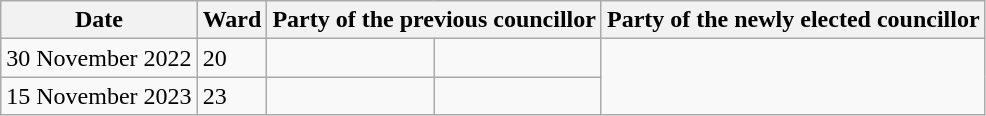<table class="wikitable">
<tr>
<th>Date</th>
<th>Ward</th>
<th colspan=2>Party of the previous councillor</th>
<th colspan=2>Party of the newly elected councillor</th>
</tr>
<tr>
<td>30 November 2022</td>
<td>20</td>
<td></td>
<td></td>
</tr>
<tr>
<td>15 November 2023</td>
<td>23</td>
<td></td>
<td></td>
</tr>
</table>
